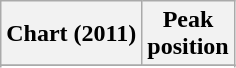<table class="wikitable sortable plainrowheaders" style="text-align:center">
<tr>
<th scope="col">Chart (2011)</th>
<th scope="col">Peak<br>position</th>
</tr>
<tr>
</tr>
<tr>
</tr>
<tr>
</tr>
</table>
